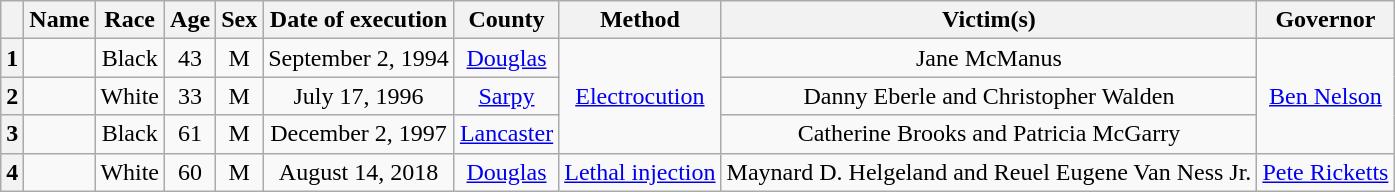<table class="wikitable sortable" style="text-align:center;">
<tr>
<th scope="col"></th>
<th scope="col">Name</th>
<th scope="col">Race</th>
<th scope="col">Age</th>
<th scope="col">Sex</th>
<th scope="col" data-sort-type="date">Date of execution</th>
<th scope="col">County</th>
<th scope="col">Method</th>
<th scope="col">Victim(s)</th>
<th scope="col">Governor</th>
</tr>
<tr>
<th scope="row">1</th>
<td></td>
<td>Black</td>
<td>43</td>
<td>M</td>
<td>September 2, 1994</td>
<td><a href='#'>Douglas</a></td>
<td rowspan="3"><a href='#'>Electrocution</a></td>
<td>Jane McManus</td>
<td rowspan="3"><a href='#'>Ben Nelson</a></td>
</tr>
<tr>
<th scope="row">2</th>
<td></td>
<td>White</td>
<td>33</td>
<td>M</td>
<td>July 17, 1996</td>
<td><a href='#'>Sarpy</a></td>
<td>Danny Eberle and Christopher Walden</td>
</tr>
<tr>
<th scope="row">3</th>
<td></td>
<td>Black</td>
<td>61</td>
<td>M</td>
<td>December 2, 1997</td>
<td><a href='#'>Lancaster</a></td>
<td>Catherine Brooks and Patricia McGarry</td>
</tr>
<tr>
<th scope="row">4</th>
<td></td>
<td>White</td>
<td>60</td>
<td>M</td>
<td>August 14, 2018</td>
<td><a href='#'>Douglas</a></td>
<td><a href='#'>Lethal injection</a></td>
<td>Maynard D. Helgeland and Reuel Eugene Van Ness Jr.</td>
<td><a href='#'>Pete Ricketts</a></td>
</tr>
</table>
